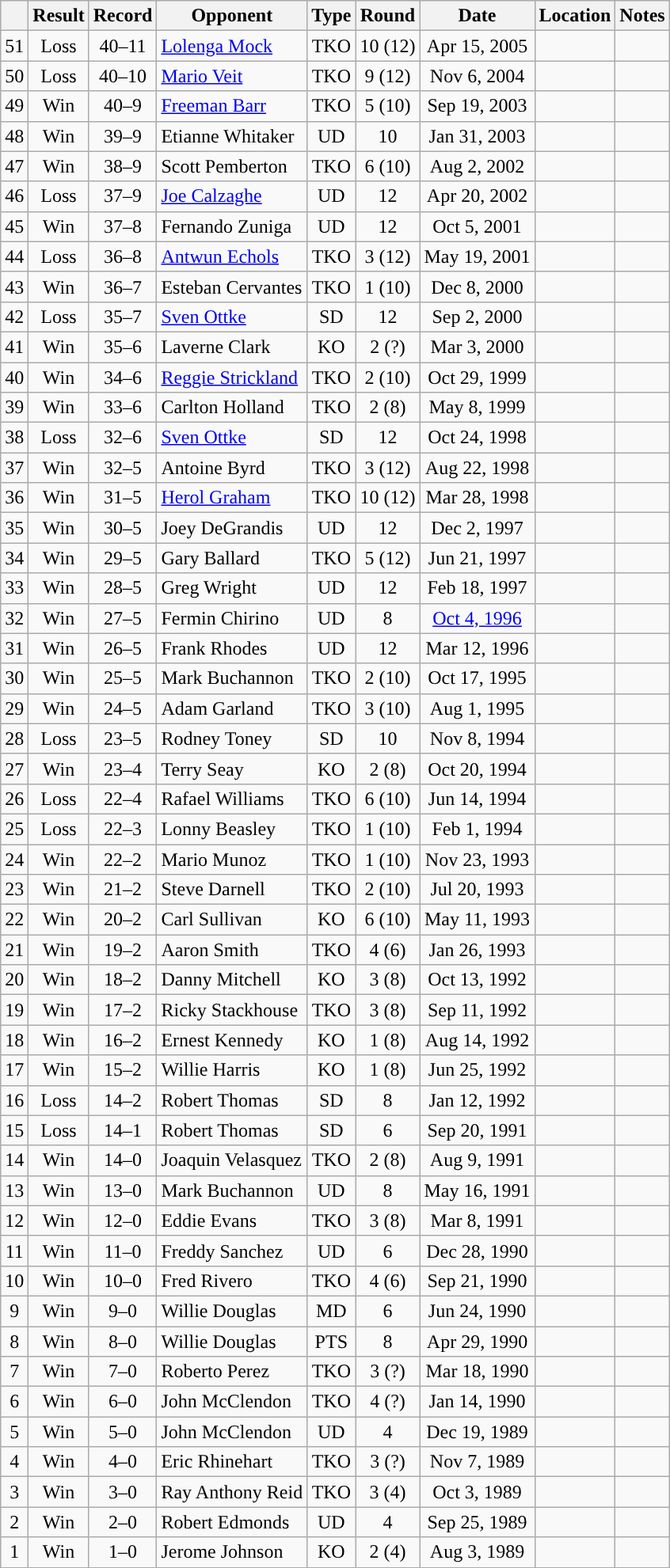<table class="wikitable" style="text-align:center">
<tr>
<th></th>
<th>Result</th>
<th>Record</th>
<th>Opponent</th>
<th>Type</th>
<th>Round</th>
<th>Date</th>
<th>Location</th>
<th>Notes</th>
</tr>
<tr>
<td>51</td>
<td>Loss</td>
<td>40–11</td>
<td align=left><a href='#'>Lolenga Mock</a></td>
<td>TKO</td>
<td>10 (12)</td>
<td>Apr 15, 2005</td>
<td style="text-align:left;"></td>
<td style="text-align:left;"></td>
</tr>
<tr>
<td>50</td>
<td>Loss</td>
<td>40–10</td>
<td align=left><a href='#'>Mario Veit</a></td>
<td>TKO</td>
<td>9 (12)</td>
<td>Nov 6, 2004</td>
<td style="text-align:left;"></td>
<td style="text-align:left;"></td>
</tr>
<tr>
<td>49</td>
<td>Win</td>
<td>40–9</td>
<td align=left><a href='#'>Freeman Barr</a></td>
<td>TKO</td>
<td>5 (10)</td>
<td>Sep 19, 2003</td>
<td style="text-align:left;"></td>
<td></td>
</tr>
<tr>
<td>48</td>
<td>Win</td>
<td>39–9</td>
<td align=left>Etianne Whitaker</td>
<td>UD</td>
<td>10</td>
<td>Jan 31, 2003</td>
<td style="text-align:left;"></td>
<td></td>
</tr>
<tr>
<td>47</td>
<td>Win</td>
<td>38–9</td>
<td align=left>Scott Pemberton</td>
<td>TKO</td>
<td>6 (10)</td>
<td>Aug 2, 2002</td>
<td style="text-align:left;"></td>
<td></td>
</tr>
<tr>
<td>46</td>
<td>Loss</td>
<td>37–9</td>
<td align=left><a href='#'>Joe Calzaghe</a></td>
<td>UD</td>
<td>12</td>
<td>Apr 20, 2002</td>
<td style="text-align:left;"></td>
<td style="text-align:left;"></td>
</tr>
<tr>
<td>45</td>
<td>Win</td>
<td>37–8</td>
<td align=left>Fernando Zuniga</td>
<td>UD</td>
<td>12</td>
<td>Oct 5, 2001</td>
<td style="text-align:left;"></td>
<td style="text-align:left;"></td>
</tr>
<tr>
<td>44</td>
<td>Loss</td>
<td>36–8</td>
<td align=left><a href='#'>Antwun Echols</a></td>
<td>TKO</td>
<td>3 (12)</td>
<td>May 19, 2001</td>
<td style="text-align:left;"></td>
<td style="text-align:left;"></td>
</tr>
<tr>
<td>43</td>
<td>Win</td>
<td>36–7</td>
<td align=left>Esteban Cervantes</td>
<td>TKO</td>
<td>1 (10)</td>
<td>Dec 8, 2000</td>
<td style="text-align:left;"></td>
<td></td>
</tr>
<tr>
<td>42</td>
<td>Loss</td>
<td>35–7</td>
<td align=left><a href='#'>Sven Ottke</a></td>
<td>SD</td>
<td>12</td>
<td>Sep 2, 2000</td>
<td style="text-align:left;"></td>
<td style="text-align:left;"></td>
</tr>
<tr>
<td>41</td>
<td>Win</td>
<td>35–6</td>
<td align=left>Laverne Clark</td>
<td>KO</td>
<td>2 (?)</td>
<td>Mar 3, 2000</td>
<td style="text-align:left;"></td>
<td></td>
</tr>
<tr>
<td>40</td>
<td>Win</td>
<td>34–6</td>
<td align=left><a href='#'>Reggie Strickland</a></td>
<td>TKO</td>
<td>2 (10)</td>
<td>Oct 29, 1999</td>
<td style="text-align:left;"></td>
<td></td>
</tr>
<tr>
<td>39</td>
<td>Win</td>
<td>33–6</td>
<td align=left>Carlton Holland</td>
<td>TKO</td>
<td>2 (8)</td>
<td>May 8, 1999</td>
<td style="text-align:left;"></td>
<td></td>
</tr>
<tr>
<td>38</td>
<td>Loss</td>
<td>32–6</td>
<td align=left><a href='#'>Sven Ottke</a></td>
<td>SD</td>
<td>12</td>
<td>Oct 24, 1998</td>
<td style="text-align:left;"></td>
<td style="text-align:left;"></td>
</tr>
<tr>
<td>37</td>
<td>Win</td>
<td>32–5</td>
<td align=left>Antoine Byrd</td>
<td>TKO</td>
<td>3 (12)</td>
<td>Aug 22, 1998</td>
<td style="text-align:left;"></td>
<td style="text-align:left;"></td>
</tr>
<tr>
<td>36</td>
<td>Win</td>
<td>31–5</td>
<td align=left><a href='#'>Herol Graham</a></td>
<td>TKO</td>
<td>10 (12)</td>
<td>Mar 28, 1998</td>
<td style="text-align:left;"></td>
<td style="text-align:left;"></td>
</tr>
<tr>
<td>35</td>
<td>Win</td>
<td>30–5</td>
<td align=left>Joey DeGrandis</td>
<td>UD</td>
<td>12</td>
<td>Dec 2, 1997</td>
<td style="text-align:left;"></td>
<td style="text-align:left;"></td>
</tr>
<tr>
<td>34</td>
<td>Win</td>
<td>29–5</td>
<td align=left>Gary Ballard</td>
<td>TKO</td>
<td>5 (12)</td>
<td>Jun 21, 1997</td>
<td style="text-align:left;"></td>
<td style="text-align:left;"></td>
</tr>
<tr>
<td>33</td>
<td>Win</td>
<td>28–5</td>
<td align=left>Greg Wright</td>
<td>UD</td>
<td>12</td>
<td>Feb 18, 1997</td>
<td style="text-align:left;"></td>
<td style="text-align:left;"></td>
</tr>
<tr>
<td>32</td>
<td>Win</td>
<td>27–5</td>
<td align=left>Fermin Chirino</td>
<td>UD</td>
<td>8</td>
<td><a href='#'>Oct 4, 1996</a></td>
<td style="text-align:left;"></td>
<td></td>
</tr>
<tr>
<td>31</td>
<td>Win</td>
<td>26–5</td>
<td align=left>Frank Rhodes</td>
<td>UD</td>
<td>12</td>
<td>Mar 12, 1996</td>
<td style="text-align:left;"></td>
<td style="text-align:left;"></td>
</tr>
<tr>
<td>30</td>
<td>Win</td>
<td>25–5</td>
<td align=left>Mark Buchannon</td>
<td>TKO</td>
<td>2 (10)</td>
<td>Oct 17, 1995</td>
<td style="text-align:left;"></td>
<td></td>
</tr>
<tr>
<td>29</td>
<td>Win</td>
<td>24–5</td>
<td align=left>Adam Garland</td>
<td>TKO</td>
<td>3 (10)</td>
<td>Aug 1, 1995</td>
<td style="text-align:left;"></td>
<td></td>
</tr>
<tr>
<td>28</td>
<td>Loss</td>
<td>23–5</td>
<td align=left>Rodney Toney</td>
<td>SD</td>
<td>10</td>
<td>Nov 8, 1994</td>
<td style="text-align:left;"></td>
<td></td>
</tr>
<tr>
<td>27</td>
<td>Win</td>
<td>23–4</td>
<td align=left>Terry Seay</td>
<td>KO</td>
<td>2 (8)</td>
<td>Oct 20, 1994</td>
<td style="text-align:left;"></td>
<td></td>
</tr>
<tr>
<td>26</td>
<td>Loss</td>
<td>22–4</td>
<td align=left>Rafael Williams</td>
<td>TKO</td>
<td>6 (10)</td>
<td>Jun 14, 1994</td>
<td style="text-align:left;"></td>
<td></td>
</tr>
<tr>
<td>25</td>
<td>Loss</td>
<td>22–3</td>
<td align=left>Lonny Beasley</td>
<td>TKO</td>
<td>1 (10)</td>
<td>Feb 1, 1994</td>
<td style="text-align:left;"></td>
<td></td>
</tr>
<tr>
<td>24</td>
<td>Win</td>
<td>22–2</td>
<td align=left>Mario Munoz</td>
<td>TKO</td>
<td>1 (10)</td>
<td>Nov 23, 1993</td>
<td style="text-align:left;"></td>
<td></td>
</tr>
<tr>
<td>23</td>
<td>Win</td>
<td>21–2</td>
<td align=left>Steve Darnell</td>
<td>TKO</td>
<td>2 (10)</td>
<td>Jul 20, 1993</td>
<td style="text-align:left;"></td>
<td></td>
</tr>
<tr>
<td>22</td>
<td>Win</td>
<td>20–2</td>
<td align=left>Carl Sullivan</td>
<td>KO</td>
<td>6 (10)</td>
<td>May 11, 1993</td>
<td style="text-align:left;"></td>
<td></td>
</tr>
<tr>
<td>21</td>
<td>Win</td>
<td>19–2</td>
<td align=left>Aaron Smith</td>
<td>TKO</td>
<td>4 (6)</td>
<td>Jan 26, 1993</td>
<td style="text-align:left;"></td>
<td></td>
</tr>
<tr>
<td>20</td>
<td>Win</td>
<td>18–2</td>
<td align=left>Danny Mitchell</td>
<td>KO</td>
<td>3 (8)</td>
<td>Oct 13, 1992</td>
<td style="text-align:left;"></td>
<td></td>
</tr>
<tr>
<td>19</td>
<td>Win</td>
<td>17–2</td>
<td align=left>Ricky Stackhouse</td>
<td>TKO</td>
<td>3 (8)</td>
<td>Sep 11, 1992</td>
<td style="text-align:left;"></td>
<td></td>
</tr>
<tr>
<td>18</td>
<td>Win</td>
<td>16–2</td>
<td align=left>Ernest Kennedy</td>
<td>KO</td>
<td>1 (8)</td>
<td>Aug 14, 1992</td>
<td style="text-align:left;"></td>
<td></td>
</tr>
<tr>
<td>17</td>
<td>Win</td>
<td>15–2</td>
<td align=left>Willie Harris</td>
<td>KO</td>
<td>1 (8)</td>
<td>Jun 25, 1992</td>
<td style="text-align:left;"></td>
<td></td>
</tr>
<tr>
<td>16</td>
<td>Loss</td>
<td>14–2</td>
<td align=left>Robert Thomas</td>
<td>SD</td>
<td>8</td>
<td>Jan 12, 1992</td>
<td style="text-align:left;"></td>
<td></td>
</tr>
<tr>
<td>15</td>
<td>Loss</td>
<td>14–1</td>
<td align=left>Robert Thomas</td>
<td>SD</td>
<td>6</td>
<td>Sep 20, 1991</td>
<td style="text-align:left;"></td>
<td></td>
</tr>
<tr>
<td>14</td>
<td>Win</td>
<td>14–0</td>
<td align=left>Joaquin Velasquez</td>
<td>TKO</td>
<td>2 (8)</td>
<td>Aug 9, 1991</td>
<td style="text-align:left;"></td>
<td></td>
</tr>
<tr>
<td>13</td>
<td>Win</td>
<td>13–0</td>
<td align=left>Mark Buchannon</td>
<td>UD</td>
<td>8</td>
<td>May 16, 1991</td>
<td style="text-align:left;"></td>
<td></td>
</tr>
<tr>
<td>12</td>
<td>Win</td>
<td>12–0</td>
<td align=left>Eddie Evans</td>
<td>TKO</td>
<td>3 (8)</td>
<td>Mar 8, 1991</td>
<td style="text-align:left;"></td>
<td></td>
</tr>
<tr>
<td>11</td>
<td>Win</td>
<td>11–0</td>
<td align=left>Freddy Sanchez</td>
<td>UD</td>
<td>6</td>
<td>Dec 28, 1990</td>
<td style="text-align:left;"></td>
<td></td>
</tr>
<tr>
<td>10</td>
<td>Win</td>
<td>10–0</td>
<td align=left>Fred Rivero</td>
<td>TKO</td>
<td>4 (6)</td>
<td>Sep 21, 1990</td>
<td style="text-align:left;"></td>
<td></td>
</tr>
<tr>
<td>9</td>
<td>Win</td>
<td>9–0</td>
<td align=left>Willie Douglas</td>
<td>MD</td>
<td>6</td>
<td>Jun 24, 1990</td>
<td style="text-align:left;"></td>
<td></td>
</tr>
<tr>
<td>8</td>
<td>Win</td>
<td>8–0</td>
<td align=left>Willie Douglas</td>
<td>PTS</td>
<td>8</td>
<td>Apr 29, 1990</td>
<td style="text-align:left;"></td>
<td></td>
</tr>
<tr>
<td>7</td>
<td>Win</td>
<td>7–0</td>
<td align=left>Roberto Perez</td>
<td>TKO</td>
<td>3 (?)</td>
<td>Mar 18, 1990</td>
<td style="text-align:left;"></td>
<td></td>
</tr>
<tr>
<td>6</td>
<td>Win</td>
<td>6–0</td>
<td align=left>John McClendon</td>
<td>TKO</td>
<td>4 (?)</td>
<td>Jan 14, 1990</td>
<td style="text-align:left;"></td>
<td></td>
</tr>
<tr>
<td>5</td>
<td>Win</td>
<td>5–0</td>
<td align=left>John McClendon</td>
<td>UD</td>
<td>4</td>
<td>Dec 19, 1989</td>
<td style="text-align:left;"></td>
<td></td>
</tr>
<tr>
<td>4</td>
<td>Win</td>
<td>4–0</td>
<td align=left>Eric Rhinehart</td>
<td>TKO</td>
<td>3 (?)</td>
<td>Nov 7, 1989</td>
<td style="text-align:left;"></td>
<td></td>
</tr>
<tr>
<td>3</td>
<td>Win</td>
<td>3–0</td>
<td align=left>Ray Anthony Reid</td>
<td>TKO</td>
<td>3 (4)</td>
<td>Oct 3, 1989</td>
<td style="text-align:left;"></td>
<td></td>
</tr>
<tr>
<td>2</td>
<td>Win</td>
<td>2–0</td>
<td align=left>Robert Edmonds</td>
<td>UD</td>
<td>4</td>
<td>Sep 25, 1989</td>
<td style="text-align:left;"></td>
<td></td>
</tr>
<tr>
<td>1</td>
<td>Win</td>
<td>1–0</td>
<td align=left>Jerome Johnson</td>
<td>KO</td>
<td>2 (4)</td>
<td>Aug 3, 1989</td>
<td style="text-align:left;"></td>
<td></td>
</tr>
<tr>
</tr>
</table>
